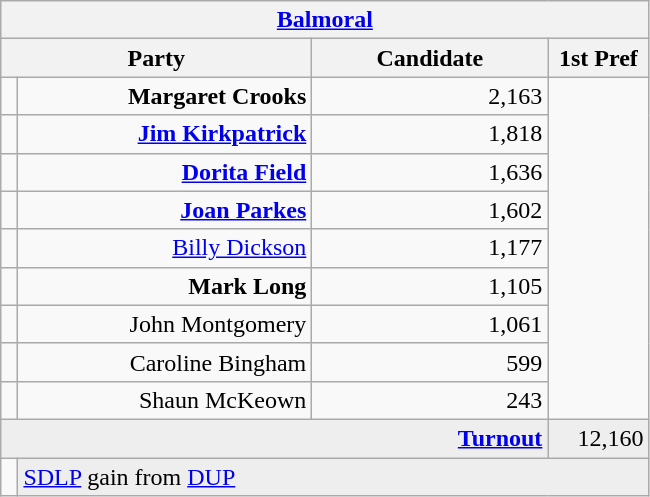<table class="wikitable">
<tr>
<th colspan="4" align="center"><a href='#'>Balmoral</a></th>
</tr>
<tr>
<th colspan="2" align="center" width=200>Party</th>
<th width=150>Candidate</th>
<th width=60>1st Pref</th>
</tr>
<tr>
<td></td>
<td align="right"><strong>Margaret Crooks</strong></td>
<td align="right">2,163</td>
</tr>
<tr>
<td></td>
<td align="right"><strong><a href='#'>Jim Kirkpatrick</a></strong></td>
<td align="right">1,818</td>
</tr>
<tr>
<td></td>
<td align="right"><strong><a href='#'>Dorita Field</a></strong></td>
<td align="right">1,636</td>
</tr>
<tr>
<td></td>
<td align="right"><strong><a href='#'>Joan Parkes</a></strong></td>
<td align="right">1,602</td>
</tr>
<tr>
<td></td>
<td align="right"><a href='#'>Billy Dickson</a></td>
<td align="right">1,177</td>
</tr>
<tr>
<td></td>
<td align="right"><strong>Mark Long</strong></td>
<td align="right">1,105</td>
</tr>
<tr>
<td></td>
<td align="right">John Montgomery</td>
<td align="right">1,061</td>
</tr>
<tr>
<td></td>
<td align="right">Caroline Bingham</td>
<td align="right">599</td>
</tr>
<tr>
<td></td>
<td align="right">Shaun McKeown</td>
<td align="right">243</td>
</tr>
<tr bgcolor="EEEEEE">
<td colspan=3 align="right"><strong><a href='#'>Turnout</a></strong></td>
<td align="right">12,160</td>
</tr>
<tr>
<td bgcolor=></td>
<td colspan=3 bgcolor="EEEEEE"><a href='#'>SDLP</a> gain from <a href='#'>DUP</a></td>
</tr>
</table>
